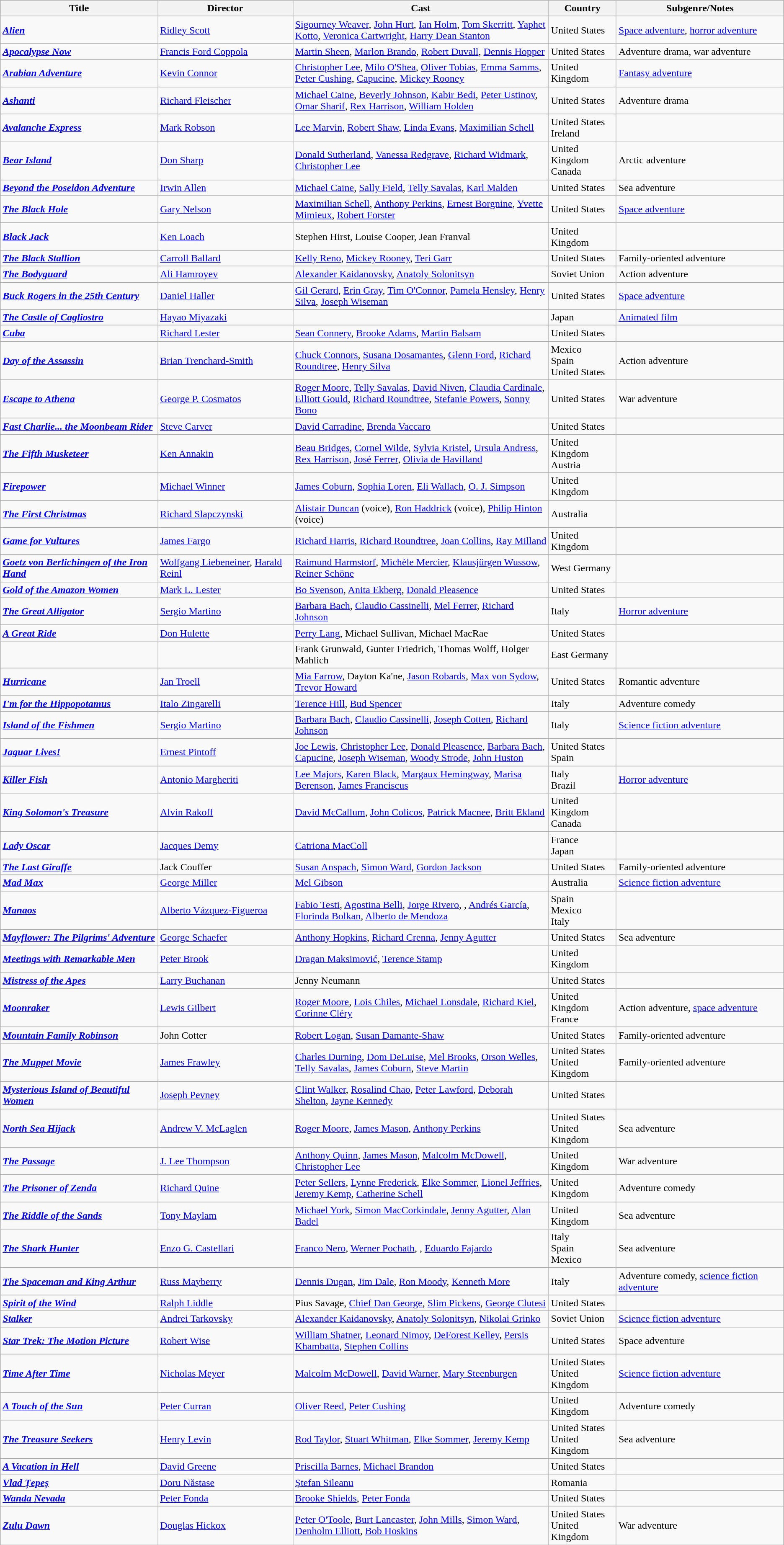<table class="wikitable">
<tr>
<th>Title</th>
<th>Director</th>
<th style="width: 400px;">Cast</th>
<th>Country</th>
<th>Subgenre/Notes</th>
</tr>
<tr>
<td><strong><em><a href='#'>Alien</a></em></strong></td>
<td><a href='#'>Ridley Scott</a></td>
<td><a href='#'>Sigourney Weaver</a>, <a href='#'>John Hurt</a>, <a href='#'>Ian Holm</a>, <a href='#'>Tom Skerritt</a>, <a href='#'>Yaphet Kotto</a>, <a href='#'>Veronica Cartwright</a>, <a href='#'>Harry Dean Stanton</a></td>
<td>United States<br></td>
<td><a href='#'>Space adventure</a>, <a href='#'>horror adventure</a></td>
</tr>
<tr>
<td><strong><em><a href='#'>Apocalypse Now</a></em></strong></td>
<td><a href='#'>Francis Ford Coppola</a></td>
<td><a href='#'>Martin Sheen</a>, <a href='#'>Marlon Brando</a>, <a href='#'>Robert Duvall</a>, <a href='#'>Dennis Hopper</a></td>
<td>United States</td>
<td>Adventure drama, war adventure</td>
</tr>
<tr>
<td><strong><em><a href='#'>Arabian Adventure</a></em></strong></td>
<td><a href='#'>Kevin Connor</a></td>
<td><a href='#'>Christopher Lee</a>, <a href='#'>Milo O'Shea</a>, <a href='#'>Oliver Tobias</a>, <a href='#'>Emma Samms</a>, <a href='#'>Peter Cushing</a>, <a href='#'>Capucine</a>, <a href='#'>Mickey Rooney</a></td>
<td>United Kingdom</td>
<td><a href='#'>Fantasy adventure</a></td>
</tr>
<tr>
<td><strong><em><a href='#'>Ashanti</a></em></strong></td>
<td><a href='#'>Richard Fleischer</a></td>
<td><a href='#'>Michael Caine</a>, <a href='#'>Beverly Johnson</a>, <a href='#'>Kabir Bedi</a>, <a href='#'>Peter Ustinov</a>, <a href='#'>Omar Sharif</a>, <a href='#'>Rex Harrison</a>, <a href='#'>William Holden</a></td>
<td>United States</td>
<td>Adventure drama</td>
</tr>
<tr>
<td><strong><em><a href='#'>Avalanche Express</a></em></strong></td>
<td><a href='#'>Mark Robson</a></td>
<td><a href='#'>Lee Marvin</a>, <a href='#'>Robert Shaw</a>, <a href='#'>Linda Evans</a>, <a href='#'>Maximilian Schell</a></td>
<td>United States<br>Ireland</td>
<td></td>
</tr>
<tr>
<td><strong><em><a href='#'>Bear Island</a></em></strong></td>
<td><a href='#'>Don Sharp</a></td>
<td><a href='#'>Donald Sutherland</a>, <a href='#'>Vanessa Redgrave</a>, <a href='#'>Richard Widmark</a>, <a href='#'>Christopher Lee</a></td>
<td>United Kingdom<br>Canada</td>
<td>Arctic adventure</td>
</tr>
<tr>
<td><strong><em><a href='#'>Beyond the Poseidon Adventure</a></em></strong></td>
<td><a href='#'>Irwin Allen</a></td>
<td><a href='#'>Michael Caine</a>, <a href='#'>Sally Field</a>, <a href='#'>Telly Savalas</a>, <a href='#'>Karl Malden</a></td>
<td>United States</td>
<td>Sea adventure</td>
</tr>
<tr>
<td><strong><em><a href='#'>The Black Hole</a></em></strong></td>
<td><a href='#'>Gary Nelson</a></td>
<td><a href='#'>Maximilian Schell</a>, <a href='#'>Anthony Perkins</a>, <a href='#'>Ernest Borgnine</a>, <a href='#'>Yvette Mimieux</a>, <a href='#'>Robert Forster</a></td>
<td>United States</td>
<td><a href='#'>Space adventure</a></td>
</tr>
<tr>
<td><strong><em><a href='#'>Black Jack</a></em></strong></td>
<td><a href='#'>Ken Loach</a></td>
<td>Stephen Hirst, Louise Cooper, Jean Franval</td>
<td>United Kingdom</td>
<td></td>
</tr>
<tr>
<td><strong><em><a href='#'>The Black Stallion</a></em></strong></td>
<td><a href='#'>Carroll Ballard</a></td>
<td><a href='#'>Kelly Reno</a>, <a href='#'>Mickey Rooney</a>, <a href='#'>Teri Garr</a></td>
<td>United States</td>
<td>Family-oriented adventure</td>
</tr>
<tr>
<td><strong><em><a href='#'>The Bodyguard</a></em></strong></td>
<td><a href='#'>Ali Hamroyev</a></td>
<td><a href='#'>Alexander Kaidanovsky</a>, <a href='#'>Anatoly Solonitsyn</a></td>
<td>Soviet Union</td>
<td>Action adventure</td>
</tr>
<tr>
<td><strong><em><a href='#'>Buck Rogers in the 25th Century</a></em></strong></td>
<td><a href='#'>Daniel Haller</a></td>
<td><a href='#'>Gil Gerard</a>, <a href='#'>Erin Gray</a>, <a href='#'>Tim O'Connor</a>, <a href='#'>Pamela Hensley</a>, <a href='#'>Henry Silva</a>, <a href='#'>Joseph Wiseman</a></td>
<td>United States</td>
<td><a href='#'>Space adventure</a></td>
</tr>
<tr>
<td><strong><em><a href='#'>The Castle of Cagliostro</a></em></strong></td>
<td><a href='#'>Hayao Miyazaki</a></td>
<td></td>
<td>Japan</td>
<td><a href='#'>Animated film</a></td>
</tr>
<tr>
<td><strong><em><a href='#'>Cuba</a></em></strong></td>
<td><a href='#'>Richard Lester</a></td>
<td><a href='#'>Sean Connery</a>, <a href='#'>Brooke Adams</a>, <a href='#'>Martin Balsam</a></td>
<td>United States</td>
<td></td>
</tr>
<tr>
<td><strong><em><a href='#'>Day of the Assassin</a></em></strong></td>
<td><a href='#'>Brian Trenchard-Smith</a></td>
<td><a href='#'>Chuck Connors</a>, <a href='#'>Susana Dosamantes</a>, <a href='#'>Glenn Ford</a>, <a href='#'>Richard Roundtree</a>, <a href='#'>Henry Silva</a></td>
<td>Mexico<br>Spain<br>United States</td>
<td>Action adventure</td>
</tr>
<tr>
<td><strong><em><a href='#'>Escape to Athena</a></em></strong></td>
<td><a href='#'>George P. Cosmatos</a></td>
<td><a href='#'>Roger Moore</a>, <a href='#'>Telly Savalas</a>, <a href='#'>David Niven</a>, <a href='#'>Claudia Cardinale</a>, <a href='#'>Elliott Gould</a>, <a href='#'>Richard Roundtree</a>, <a href='#'>Stefanie Powers</a>, <a href='#'>Sonny Bono</a></td>
<td>United States</td>
<td>War adventure</td>
</tr>
<tr>
<td><strong><em><a href='#'>Fast Charlie... the Moonbeam Rider</a></em></strong></td>
<td><a href='#'>Steve Carver</a></td>
<td><a href='#'>David Carradine</a>, <a href='#'>Brenda Vaccaro</a></td>
<td>United States</td>
<td></td>
</tr>
<tr>
<td><strong><em><a href='#'>The Fifth Musketeer</a></em></strong></td>
<td><a href='#'>Ken Annakin</a></td>
<td><a href='#'>Beau Bridges</a>, <a href='#'>Cornel Wilde</a>, <a href='#'>Sylvia Kristel</a>, <a href='#'>Ursula Andress</a>, <a href='#'>Rex Harrison</a>, <a href='#'>José Ferrer</a>, <a href='#'>Olivia de Havilland</a></td>
<td>United Kingdom<br>Austria</td>
<td></td>
</tr>
<tr>
<td><strong><em><a href='#'>Firepower</a></em></strong></td>
<td><a href='#'>Michael Winner</a></td>
<td><a href='#'>James Coburn</a>, <a href='#'>Sophia Loren</a>, <a href='#'>Eli Wallach</a>, <a href='#'>O. J. Simpson</a></td>
<td>United Kingdom</td>
<td></td>
</tr>
<tr>
<td><strong><em><a href='#'>The First Christmas</a></em></strong></td>
<td><a href='#'>Richard Slapczynski</a></td>
<td><a href='#'>Alistair Duncan</a> (voice), <a href='#'>Ron Haddrick</a> (voice), <a href='#'>Philip Hinton</a> (voice)</td>
<td>Australia</td>
<td></td>
</tr>
<tr>
<td><strong><em><a href='#'>Game for Vultures</a></em></strong></td>
<td><a href='#'>James Fargo</a></td>
<td><a href='#'>Richard Harris</a>, <a href='#'>Richard Roundtree</a>, <a href='#'>Joan Collins</a>, <a href='#'>Ray Milland</a></td>
<td>United Kingdom</td>
<td></td>
</tr>
<tr>
<td><strong><em><a href='#'>Goetz von Berlichingen of the Iron Hand</a></em></strong></td>
<td><a href='#'>Wolfgang Liebeneiner</a>, <a href='#'>Harald Reinl</a></td>
<td><a href='#'>Raimund Harmstorf</a>, <a href='#'>Michèle Mercier</a>, <a href='#'>Klausjürgen Wussow</a>, <a href='#'>Reiner Schöne</a></td>
<td>West Germany</td>
<td></td>
</tr>
<tr>
<td><strong><em><a href='#'>Gold of the Amazon Women</a></em></strong></td>
<td><a href='#'>Mark L. Lester</a></td>
<td><a href='#'>Bo Svenson</a>, <a href='#'>Anita Ekberg</a>, <a href='#'>Donald Pleasence</a></td>
<td>United States</td>
<td></td>
</tr>
<tr>
<td><strong><em><a href='#'>The Great Alligator</a></em></strong></td>
<td><a href='#'>Sergio Martino</a></td>
<td><a href='#'>Barbara Bach</a>, <a href='#'>Claudio Cassinelli</a>, <a href='#'>Mel Ferrer</a>, <a href='#'>Richard Johnson</a></td>
<td>Italy</td>
<td><a href='#'>Horror adventure</a></td>
</tr>
<tr>
<td><strong><em><a href='#'>A Great Ride</a></em></strong></td>
<td><a href='#'>Don Hulette</a></td>
<td><a href='#'>Perry Lang</a>, Michael Sullivan, Michael MacRae</td>
<td>United States</td>
<td></td>
</tr>
<tr>
<td><strong><em></em></strong></td>
<td></td>
<td>Frank Grunwald, Gunter Friedrich, Thomas Wolff, Holger Mahlich</td>
<td>East Germany</td>
<td></td>
</tr>
<tr>
<td><strong><em><a href='#'>Hurricane</a></em></strong></td>
<td><a href='#'>Jan Troell</a></td>
<td><a href='#'>Mia Farrow</a>, Dayton Ka'ne, <a href='#'>Jason Robards</a>, <a href='#'>Max von Sydow</a>, <a href='#'>Trevor Howard</a></td>
<td>United States</td>
<td>Romantic adventure</td>
</tr>
<tr>
<td><strong><em><a href='#'>I'm for the Hippopotamus</a></em></strong></td>
<td><a href='#'>Italo Zingarelli</a></td>
<td><a href='#'>Terence Hill</a>, <a href='#'>Bud Spencer</a></td>
<td>Italy</td>
<td>Adventure comedy</td>
</tr>
<tr>
<td><strong><em><a href='#'>Island of the Fishmen</a></em></strong></td>
<td><a href='#'>Sergio Martino</a></td>
<td><a href='#'>Barbara Bach</a>, <a href='#'>Claudio Cassinelli</a>, <a href='#'>Joseph Cotten</a>, <a href='#'>Richard Johnson</a></td>
<td>Italy</td>
<td><a href='#'>Science fiction adventure</a></td>
</tr>
<tr>
<td><strong><em><a href='#'>Jaguar Lives!</a></em></strong></td>
<td><a href='#'>Ernest Pintoff</a></td>
<td><a href='#'>Joe Lewis</a>, <a href='#'>Christopher Lee</a>, <a href='#'>Donald Pleasence</a>, <a href='#'>Barbara Bach</a>, <a href='#'>Capucine</a>, <a href='#'>Joseph Wiseman</a>, <a href='#'>Woody Strode</a>, <a href='#'>John Huston</a></td>
<td>United States<br>Spain</td>
<td></td>
</tr>
<tr>
<td><strong><em><a href='#'>Killer Fish</a></em></strong></td>
<td><a href='#'>Antonio Margheriti</a></td>
<td><a href='#'>Lee Majors</a>, <a href='#'>Karen Black</a>, <a href='#'>Margaux Hemingway</a>, <a href='#'>Marisa Berenson</a>, <a href='#'>James Franciscus</a></td>
<td>Italy<br>Brazil</td>
<td><a href='#'>Horror adventure</a></td>
</tr>
<tr>
<td><strong><em><a href='#'>King Solomon's Treasure</a></em></strong></td>
<td><a href='#'>Alvin Rakoff</a></td>
<td><a href='#'>David McCallum</a>, <a href='#'>John Colicos</a>, <a href='#'>Patrick Macnee</a>, <a href='#'>Britt Ekland</a></td>
<td>United Kingdom<br>Canada</td>
<td></td>
</tr>
<tr>
<td><strong><em><a href='#'>Lady Oscar</a></em></strong></td>
<td><a href='#'>Jacques Demy</a></td>
<td><a href='#'>Catriona MacColl</a></td>
<td>France<br>Japan</td>
<td></td>
</tr>
<tr>
<td><strong><em><a href='#'>The Last Giraffe</a></em></strong></td>
<td>Jack Couffer</td>
<td><a href='#'>Susan Anspach</a>, <a href='#'>Simon Ward</a>, <a href='#'>Gordon Jackson</a></td>
<td>United States</td>
<td>Family-oriented adventure</td>
</tr>
<tr>
<td><strong><em><a href='#'>Mad Max</a></em></strong></td>
<td><a href='#'>George Miller</a></td>
<td><a href='#'>Mel Gibson</a></td>
<td>Australia</td>
<td><a href='#'>Science fiction adventure</a></td>
</tr>
<tr>
<td><strong><em><a href='#'>Manaos</a></em></strong></td>
<td><a href='#'>Alberto Vázquez-Figueroa</a></td>
<td><a href='#'>Fabio Testi</a>, <a href='#'>Agostina Belli</a>, <a href='#'>Jorge Rivero</a>, , <a href='#'>Andrés García</a>, <a href='#'>Florinda Bolkan</a>, <a href='#'>Alberto de Mendoza</a></td>
<td>Spain<br>Mexico<br>Italy</td>
<td></td>
</tr>
<tr>
<td><strong><em><a href='#'>Mayflower: The Pilgrims' Adventure</a></em></strong></td>
<td><a href='#'>George Schaefer</a></td>
<td><a href='#'>Anthony Hopkins</a>, <a href='#'>Richard Crenna</a>, <a href='#'>Jenny Agutter</a></td>
<td>United States</td>
<td>Sea adventure</td>
</tr>
<tr>
<td><strong><em><a href='#'>Meetings with Remarkable Men</a></em></strong></td>
<td><a href='#'>Peter Brook</a></td>
<td><a href='#'>Dragan Maksimović</a>, <a href='#'>Terence Stamp</a></td>
<td>United Kingdom</td>
<td></td>
</tr>
<tr>
<td><strong><em><a href='#'>Mistress of the Apes</a></em></strong></td>
<td><a href='#'>Larry Buchanan</a></td>
<td>Jenny Neumann</td>
<td>United States</td>
<td></td>
</tr>
<tr>
<td><strong><em><a href='#'>Moonraker</a></em></strong></td>
<td><a href='#'>Lewis Gilbert</a></td>
<td><a href='#'>Roger Moore</a>, <a href='#'>Lois Chiles</a>, <a href='#'>Michael Lonsdale</a>, <a href='#'>Richard Kiel</a>, <a href='#'>Corinne Cléry</a></td>
<td>United Kingdom<br>France</td>
<td>Action adventure, <a href='#'>space adventure</a></td>
</tr>
<tr>
<td><strong><em><a href='#'>Mountain Family Robinson</a></em></strong></td>
<td>John Cotter</td>
<td><a href='#'>Robert Logan</a>, <a href='#'>Susan Damante-Shaw</a></td>
<td>United States</td>
<td>Family-oriented adventure</td>
</tr>
<tr>
<td><strong><em><a href='#'>The Muppet Movie</a></em></strong></td>
<td><a href='#'>James Frawley</a></td>
<td><a href='#'>Charles Durning</a>, <a href='#'>Dom DeLuise</a>, <a href='#'>Mel Brooks</a>, <a href='#'>Orson Welles</a>, <a href='#'>Telly Savalas</a>, <a href='#'>James Coburn</a>, <a href='#'>Steve Martin</a></td>
<td>United States<br>United Kingdom</td>
<td>Family-oriented adventure</td>
</tr>
<tr>
<td><strong><em><a href='#'>Mysterious Island of Beautiful Women</a></em></strong></td>
<td><a href='#'>Joseph Pevney</a></td>
<td><a href='#'>Clint Walker</a>, <a href='#'>Rosalind Chao</a>, <a href='#'>Peter Lawford</a>, <a href='#'>Deborah Shelton</a>, <a href='#'>Jayne Kennedy</a></td>
<td>United States</td>
<td></td>
</tr>
<tr>
<td><strong><em><a href='#'>North Sea Hijack</a></em></strong></td>
<td><a href='#'>Andrew V. McLaglen</a></td>
<td><a href='#'>Roger Moore</a>, <a href='#'>James Mason</a>, <a href='#'>Anthony Perkins</a></td>
<td>United States<br>United Kingdom</td>
<td>Sea adventure</td>
</tr>
<tr>
<td><strong><em><a href='#'>The Passage</a></em></strong></td>
<td><a href='#'>J. Lee Thompson</a></td>
<td><a href='#'>Anthony Quinn</a>, <a href='#'>James Mason</a>, <a href='#'>Malcolm McDowell</a>, <a href='#'>Christopher Lee</a></td>
<td>United Kingdom</td>
<td>War adventure</td>
</tr>
<tr>
<td><strong><em><a href='#'>The Prisoner of Zenda</a></em></strong></td>
<td><a href='#'>Richard Quine</a></td>
<td><a href='#'>Peter Sellers</a>, <a href='#'>Lynne Frederick</a>, <a href='#'>Elke Sommer</a>, <a href='#'>Lionel Jeffries</a>, <a href='#'>Jeremy Kemp</a>, <a href='#'>Catherine Schell</a></td>
<td>United Kingdom</td>
<td>Adventure comedy</td>
</tr>
<tr>
<td><strong><em><a href='#'>The Riddle of the Sands</a></em></strong></td>
<td><a href='#'>Tony Maylam</a></td>
<td><a href='#'>Michael York</a>, <a href='#'>Simon MacCorkindale</a>, <a href='#'>Jenny Agutter</a>, <a href='#'>Alan Badel</a></td>
<td>United Kingdom</td>
<td>Sea adventure</td>
</tr>
<tr>
<td><strong><em><a href='#'>The Shark Hunter</a></em></strong></td>
<td><a href='#'>Enzo G. Castellari</a></td>
<td><a href='#'>Franco Nero</a>, <a href='#'>Werner Pochath</a>, , <a href='#'>Eduardo Fajardo</a></td>
<td>Italy<br>Spain<br>Mexico</td>
<td>Sea adventure</td>
</tr>
<tr>
<td><strong><em><a href='#'>The Spaceman and King Arthur</a></em></strong></td>
<td><a href='#'>Russ Mayberry</a></td>
<td><a href='#'>Dennis Dugan</a>, <a href='#'>Jim Dale</a>, <a href='#'>Ron Moody</a>, <a href='#'>Kenneth More</a></td>
<td>Italy</td>
<td>Adventure comedy, <a href='#'>science fiction adventure</a></td>
</tr>
<tr>
<td><strong><em><a href='#'>Spirit of the Wind</a></em></strong></td>
<td><a href='#'>Ralph Liddle</a></td>
<td>Pius Savage, <a href='#'>Chief Dan George</a>, <a href='#'>Slim Pickens</a>, <a href='#'>George Clutesi</a></td>
<td>United States</td>
<td></td>
</tr>
<tr>
<td><strong><em><a href='#'>Stalker</a></em></strong></td>
<td><a href='#'>Andrei Tarkovsky</a></td>
<td><a href='#'>Alexander Kaidanovsky</a>, <a href='#'>Anatoly Solonitsyn</a>, <a href='#'>Nikolai Grinko</a></td>
<td>Soviet Union</td>
<td><a href='#'>Science fiction adventure</a></td>
</tr>
<tr>
<td><strong><em><a href='#'>Star Trek: The Motion Picture</a></em></strong></td>
<td><a href='#'>Robert Wise</a></td>
<td><a href='#'>William Shatner</a>, <a href='#'>Leonard Nimoy</a>, <a href='#'>DeForest Kelley</a>, <a href='#'>Persis Khambatta</a>, <a href='#'>Stephen Collins</a></td>
<td>United States</td>
<td>Space adventure</td>
</tr>
<tr>
<td><strong><em><a href='#'>Time After Time</a></em></strong></td>
<td><a href='#'>Nicholas Meyer</a></td>
<td><a href='#'>Malcolm McDowell</a>, <a href='#'>David Warner</a>, <a href='#'>Mary Steenburgen</a></td>
<td>United States<br>United Kingdom</td>
<td><a href='#'>Science fiction adventure</a></td>
</tr>
<tr>
<td><strong><em><a href='#'>A Touch of the Sun</a></em></strong></td>
<td><a href='#'>Peter Curran</a></td>
<td><a href='#'>Oliver Reed</a>, <a href='#'>Peter Cushing</a></td>
<td>United Kingdom</td>
<td>Adventure comedy</td>
</tr>
<tr>
<td><strong><em><a href='#'>The Treasure Seekers</a></em></strong></td>
<td><a href='#'>Henry Levin</a></td>
<td><a href='#'>Rod Taylor</a>, <a href='#'>Stuart Whitman</a>, <a href='#'>Elke Sommer</a>, <a href='#'>Jeremy Kemp</a></td>
<td>United States<br>United Kingdom</td>
<td>Sea adventure</td>
</tr>
<tr>
<td><strong><em><a href='#'>A Vacation in Hell</a></em></strong></td>
<td><a href='#'>David Greene</a></td>
<td><a href='#'>Priscilla Barnes</a>, <a href='#'>Michael Brandon</a></td>
<td>United States</td>
<td></td>
</tr>
<tr>
<td><strong><em><a href='#'>Vlad Țepeș</a></em></strong></td>
<td><a href='#'>Doru Năstase</a></td>
<td><a href='#'>Ștefan Sileanu</a></td>
<td>Romania</td>
<td></td>
</tr>
<tr>
<td><strong><em><a href='#'>Wanda Nevada</a></em></strong></td>
<td><a href='#'>Peter Fonda</a></td>
<td><a href='#'>Brooke Shields</a>, <a href='#'>Peter Fonda</a></td>
<td>United States</td>
<td></td>
</tr>
<tr>
<td><strong><em><a href='#'>Zulu Dawn</a></em></strong></td>
<td><a href='#'>Douglas Hickox</a></td>
<td><a href='#'>Peter O'Toole</a>, <a href='#'>Burt Lancaster</a>, <a href='#'>John Mills</a>, <a href='#'>Simon Ward</a>, <a href='#'>Denholm Elliott</a>, <a href='#'>Bob Hoskins</a></td>
<td>United States<br>United Kingdom</td>
<td>War adventure</td>
</tr>
<tr>
</tr>
</table>
